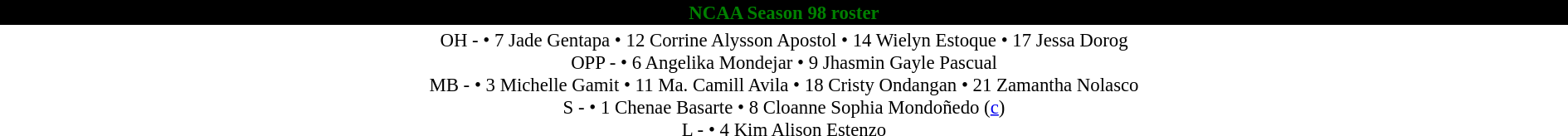<table class='toccolours mw-collapsible mw-collapsed' width=100% style=font-size:95%>
<tr>
<th style="background: black; color: green; text-align: center"><strong>NCAA Season 98 roster</strong></th>
</tr>
<tr align=center>
<td>OH - • 7 Jade Gentapa • 12 Corrine Alysson Apostol • 14 Wielyn Estoque • 17 Jessa Dorog <br> OPP - • 6 Angelika Mondejar • 9 Jhasmin Gayle Pascual <br> MB - • 3 Michelle Gamit  • 11 Ma. Camill Avila • 18 Cristy Ondangan • 21 Zamantha Nolasco <br> S - • 1 Chenae Basarte • 8 Cloanne Sophia Mondoñedo (<a href='#'>c</a>) <br> L - • 4 Kim Alison Estenzo</td>
</tr>
</table>
